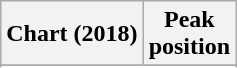<table class="wikitable sortable plainrowheaders" style="text-align:center">
<tr>
<th>Chart (2018)</th>
<th>Peak<br>position</th>
</tr>
<tr>
</tr>
<tr>
</tr>
<tr>
</tr>
<tr>
</tr>
<tr>
</tr>
<tr>
</tr>
<tr>
</tr>
<tr>
</tr>
<tr>
</tr>
<tr>
</tr>
<tr>
</tr>
<tr>
</tr>
<tr>
</tr>
</table>
